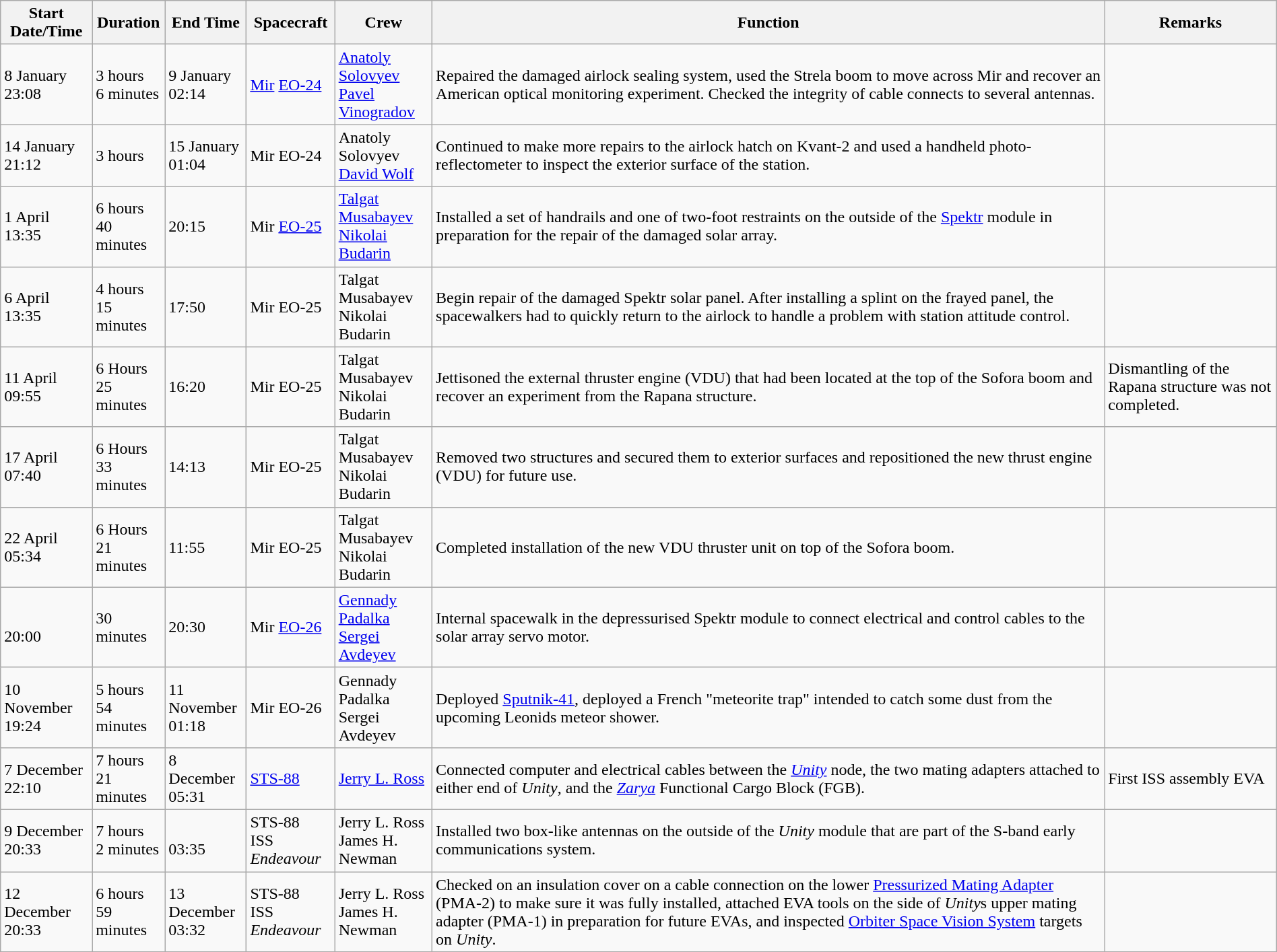<table class="wikitable" width="100%">
<tr>
<th>Start Date/Time</th>
<th>Duration</th>
<th>End Time</th>
<th>Spacecraft</th>
<th>Crew</th>
<th>Function</th>
<th>Remarks</th>
</tr>
<tr>
<td>8 January<br>23:08</td>
<td>3 hours<br>6 minutes</td>
<td>9 January<br>02:14</td>
<td><a href='#'>Mir</a> <a href='#'>EO-24</a></td>
<td><a href='#'>Anatoly Solovyev</a><br><a href='#'>Pavel Vinogradov</a></td>
<td>Repaired the damaged airlock sealing system, used the Strela boom to move across Mir and recover an American optical monitoring experiment. Checked the integrity of cable connects to several antennas.</td>
<td></td>
</tr>
<tr>
<td>14 January<br>21:12</td>
<td>3 hours<br></td>
<td>15 January<br>01:04</td>
<td>Mir EO-24</td>
<td>Anatoly Solovyev<br><a href='#'>David Wolf</a></td>
<td>Continued to make more repairs to the airlock hatch on Kvant-2 and used a handheld photo-reflectometer to inspect the exterior surface of the station.</td>
<td></td>
</tr>
<tr>
<td>1 April<br>13:35</td>
<td>6 hours<br>40 minutes</td>
<td>20:15</td>
<td>Mir <a href='#'>EO-25</a></td>
<td><a href='#'>Talgat Musabayev</a><br><a href='#'>Nikolai Budarin</a></td>
<td>Installed a set of handrails and one of two-foot restraints on the outside of the <a href='#'>Spektr</a> module in preparation for the repair of the damaged solar array.</td>
<td></td>
</tr>
<tr>
<td>6 April<br>13:35</td>
<td>4 hours<br>15 minutes</td>
<td>17:50</td>
<td>Mir EO-25</td>
<td>Talgat Musabayev<br>Nikolai Budarin</td>
<td>Begin repair of the damaged Spektr solar panel. After installing a splint on the frayed panel, the spacewalkers had to quickly return to the airlock to handle a problem with station attitude control.</td>
<td></td>
</tr>
<tr>
<td>11 April<br>09:55</td>
<td>6 Hours<br>25 minutes</td>
<td>16:20</td>
<td>Mir EO-25</td>
<td>Talgat Musabayev<br>Nikolai Budarin</td>
<td>Jettisoned the external thruster engine (VDU) that had been located at the top of the Sofora boom and recover an experiment from the Rapana structure.</td>
<td>Dismantling of the Rapana structure was not completed.</td>
</tr>
<tr>
<td>17 April<br>07:40</td>
<td>6 Hours<br>33 minutes</td>
<td>14:13</td>
<td>Mir EO-25</td>
<td>Talgat Musabayev<br>Nikolai Budarin</td>
<td>Removed two structures and secured them to exterior surfaces and repositioned the new thrust engine (VDU) for future use.</td>
<td></td>
</tr>
<tr>
<td>22 April<br>05:34</td>
<td>6 Hours<br>21 minutes</td>
<td>11:55</td>
<td>Mir EO-25</td>
<td>Talgat Musabayev<br>Nikolai Budarin</td>
<td>Completed installation of the new VDU thruster unit on top of the Sofora boom.</td>
<td></td>
</tr>
<tr>
<td><br>20:00</td>
<td>30 minutes</td>
<td>20:30</td>
<td>Mir <a href='#'>EO-26</a></td>
<td><a href='#'>Gennady Padalka</a><br><a href='#'>Sergei Avdeyev</a></td>
<td>Internal spacewalk in the depressurised Spektr module to connect electrical and control cables to the solar array servo motor.</td>
<td></td>
</tr>
<tr>
<td>10 November<br>19:24</td>
<td>5 hours<br>54 minutes</td>
<td>11 November<br>01:18</td>
<td>Mir EO-26</td>
<td>Gennady Padalka<br>Sergei Avdeyev</td>
<td>Deployed <a href='#'>Sputnik-41</a>, deployed a French "meteorite trap" intended to catch some dust from the upcoming Leonids meteor shower.</td>
<td></td>
</tr>
<tr>
<td>7 December<br>22:10</td>
<td>7 hours<br>21 minutes</td>
<td>8 December<br>05:31</td>
<td><a href='#'>STS-88</a><br></td>
<td><a href='#'>Jerry L. Ross</a><br></td>
<td>Connected computer and electrical cables between the <a href='#'><em>Unity</em></a> node, the two mating adapters attached to either end of <em>Unity</em>, and the <em><a href='#'>Zarya</a></em> Functional Cargo Block (FGB).</td>
<td>First ISS assembly EVA</td>
</tr>
<tr>
<td>9 December<br>20:33</td>
<td>7 hours<br>2 minutes</td>
<td><br>03:35</td>
<td>STS-88<br>ISS <em>Endeavour</em></td>
<td>Jerry L. Ross<br>James H. Newman</td>
<td>Installed two box-like antennas on the outside of the <em>Unity</em> module that are part of the S-band early communications system.</td>
<td></td>
</tr>
<tr>
<td>12 December<br>20:33</td>
<td>6 hours<br>59 minutes</td>
<td>13 December<br>03:32</td>
<td>STS-88<br>ISS <em>Endeavour</em></td>
<td>Jerry L. Ross<br>James H. Newman</td>
<td>Checked on an insulation cover on a cable connection on the lower <a href='#'>Pressurized Mating Adapter</a> (PMA-2) to make sure it was fully installed, attached EVA tools on the side of <em>Unity</em>s upper mating adapter (PMA-1) in preparation for future EVAs, and inspected <a href='#'>Orbiter Space Vision System</a> targets on <em>Unity</em>.</td>
<td></td>
</tr>
<tr>
</tr>
</table>
